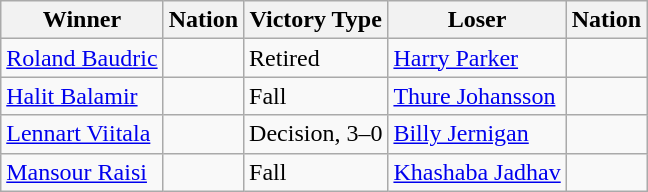<table class="wikitable sortable" style="text-align:left;">
<tr>
<th>Winner</th>
<th>Nation</th>
<th>Victory Type</th>
<th>Loser</th>
<th>Nation</th>
</tr>
<tr>
<td><a href='#'>Roland Baudric</a></td>
<td></td>
<td>Retired</td>
<td><a href='#'>Harry Parker</a></td>
<td></td>
</tr>
<tr>
<td><a href='#'>Halit Balamir</a></td>
<td></td>
<td>Fall</td>
<td><a href='#'>Thure Johansson</a></td>
<td></td>
</tr>
<tr>
<td><a href='#'>Lennart Viitala</a></td>
<td></td>
<td>Decision, 3–0</td>
<td><a href='#'>Billy Jernigan</a></td>
<td></td>
</tr>
<tr>
<td><a href='#'>Mansour Raisi</a></td>
<td></td>
<td>Fall</td>
<td><a href='#'>Khashaba Jadhav</a></td>
<td></td>
</tr>
</table>
